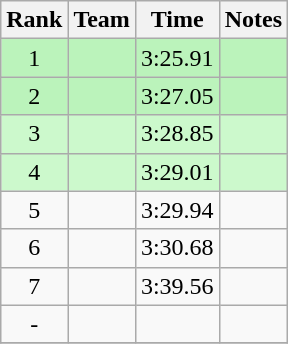<table class="wikitable sortable collapsible" style="text-align:center">
<tr>
<th>Rank</th>
<th>Team</th>
<th>Time</th>
<th>Notes</th>
</tr>
<tr bgcolor=bbf3bb>
<td>1</td>
<td></td>
<td>3:25.91</td>
<td></td>
</tr>
<tr bgcolor=bbf3bb>
<td>2</td>
<td></td>
<td>3:27.05</td>
<td></td>
</tr>
<tr bgcolor=ccf9cc>
<td>3</td>
<td></td>
<td>3:28.85</td>
<td></td>
</tr>
<tr bgcolor=ccf9cc>
<td>4</td>
<td></td>
<td>3:29.01</td>
<td></td>
</tr>
<tr>
<td>5</td>
<td></td>
<td>3:29.94</td>
<td></td>
</tr>
<tr>
<td>6</td>
<td></td>
<td>3:30.68</td>
<td></td>
</tr>
<tr>
<td>7</td>
<td></td>
<td>3:39.56</td>
<td></td>
</tr>
<tr>
<td>-</td>
<td></td>
<td></td>
<td></td>
</tr>
<tr>
</tr>
</table>
